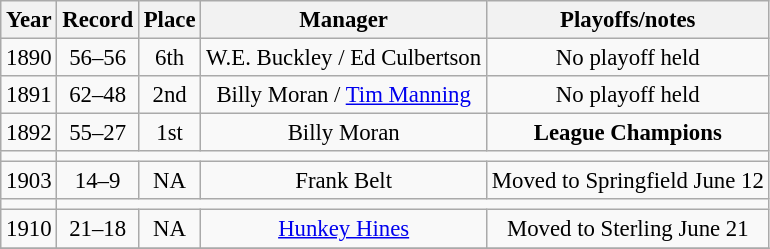<table class="wikitable" style="text-align:center; font-size: 95%;">
<tr>
<th>Year</th>
<th>Record</th>
<th>Place</th>
<th>Manager</th>
<th>Playoffs/notes</th>
</tr>
<tr align=center>
<td>1890</td>
<td>56–56</td>
<td>6th</td>
<td>W.E. Buckley / Ed Culbertson</td>
<td>No playoff held</td>
</tr>
<tr align=center>
<td>1891</td>
<td>62–48</td>
<td>2nd</td>
<td>Billy Moran / <a href='#'>Tim Manning</a></td>
<td>No playoff held</td>
</tr>
<tr align=center>
<td>1892</td>
<td>55–27</td>
<td>1st</td>
<td>Billy Moran</td>
<td><strong>League Champions</strong></td>
</tr>
<tr align=center>
<td></td>
</tr>
<tr align=center>
<td>1903</td>
<td>14–9</td>
<td>NA</td>
<td>Frank Belt</td>
<td>Moved to Springfield June 12</td>
</tr>
<tr align=center>
<td></td>
</tr>
<tr align=center>
<td>1910</td>
<td>21–18</td>
<td>NA</td>
<td><a href='#'>Hunkey Hines</a></td>
<td>Moved to Sterling June 21</td>
</tr>
<tr align=center>
</tr>
</table>
